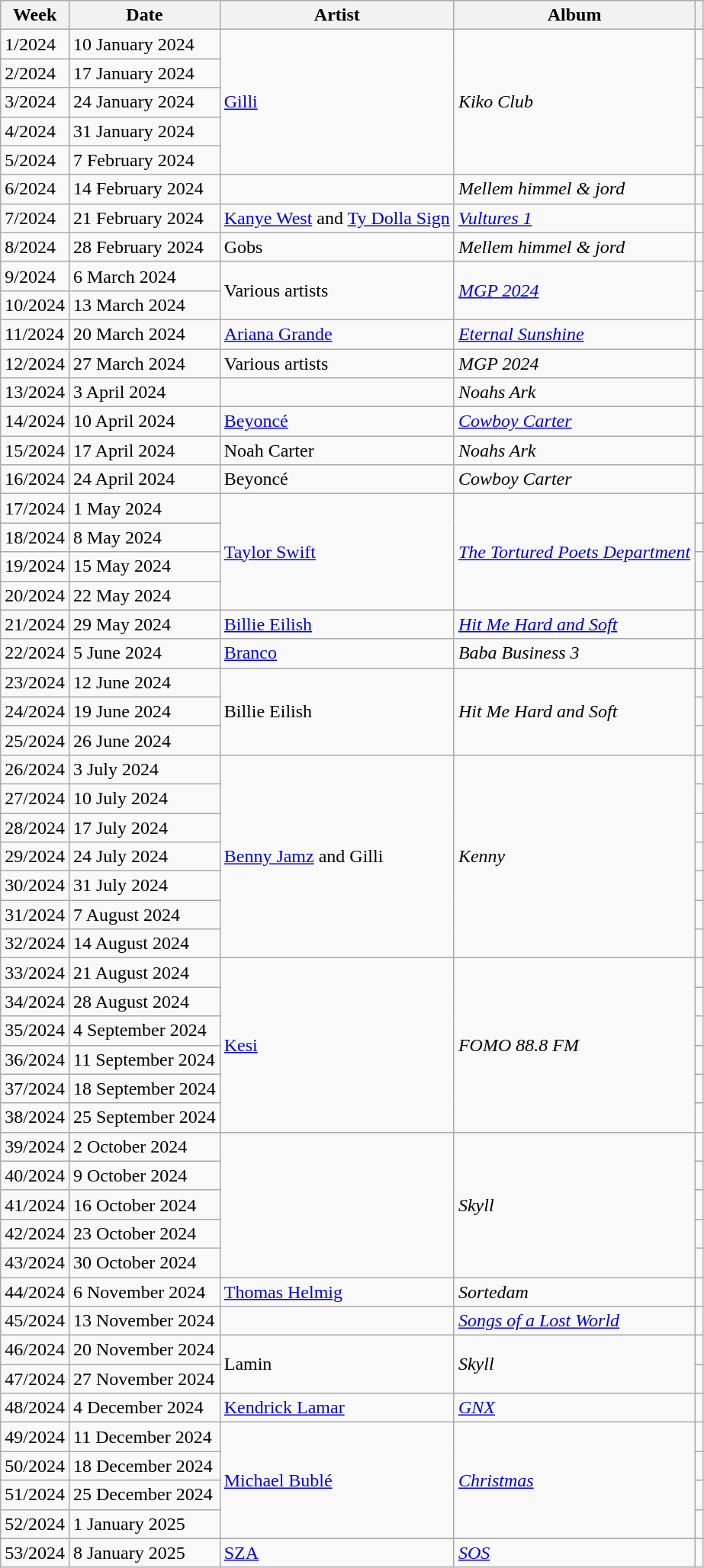<table class="sortable wikitable">
<tr>
<th scope="col">Week</th>
<th scope="col">Date</th>
<th scope="col">Artist</th>
<th scope="col">Album</th>
<th scope="col"></th>
</tr>
<tr>
<td>1/2024</td>
<td>10 January 2024</td>
<td rowspan="5"><a href='#'>Gilli</a></td>
<td rowspan="5"><em>Kiko Club</em></td>
<td></td>
</tr>
<tr>
<td>2/2024</td>
<td>17 January 2024</td>
<td></td>
</tr>
<tr>
<td>3/2024</td>
<td>24 January 2024</td>
<td></td>
</tr>
<tr>
<td>4/2024</td>
<td>31 January 2024</td>
<td></td>
</tr>
<tr>
<td>5/2024</td>
<td>7 February 2024</td>
<td></td>
</tr>
<tr>
<td>6/2024</td>
<td>14 February 2024</td>
<td></td>
<td><em>Mellem himmel & jord</em></td>
<td></td>
</tr>
<tr>
<td>7/2024</td>
<td>21 February 2024</td>
<td><a href='#'>Kanye West</a> and <a href='#'>Ty Dolla Sign</a></td>
<td><em><a href='#'>Vultures 1</a></em></td>
<td></td>
</tr>
<tr>
<td>8/2024</td>
<td>28 February 2024</td>
<td>Gobs</td>
<td><em>Mellem himmel & jord</em></td>
<td></td>
</tr>
<tr>
<td>9/2024</td>
<td>6 March 2024</td>
<td rowspan="2">Various artists</td>
<td rowspan="2"><em><a href='#'>MGP 2024</a></em></td>
<td></td>
</tr>
<tr>
<td>10/2024</td>
<td>13 March 2024</td>
<td></td>
</tr>
<tr>
<td>11/2024</td>
<td>20 March 2024</td>
<td><a href='#'>Ariana Grande</a></td>
<td><em><a href='#'>Eternal Sunshine</a></em></td>
<td></td>
</tr>
<tr>
<td>12/2024</td>
<td>27 March 2024</td>
<td>Various artists</td>
<td><em>MGP 2024</em></td>
<td></td>
</tr>
<tr>
<td>13/2024</td>
<td>3 April 2024</td>
<td></td>
<td><em>Noahs Ark</em></td>
<td></td>
</tr>
<tr>
<td>14/2024</td>
<td>10 April 2024</td>
<td><a href='#'>Beyoncé</a></td>
<td><em><a href='#'>Cowboy Carter</a></em></td>
<td></td>
</tr>
<tr>
<td>15/2024</td>
<td>17 April 2024</td>
<td>Noah Carter</td>
<td><em>Noahs Ark</em></td>
<td></td>
</tr>
<tr>
<td>16/2024</td>
<td>24 April 2024</td>
<td>Beyoncé</td>
<td><em>Cowboy Carter</em></td>
<td></td>
</tr>
<tr>
<td>17/2024</td>
<td>1 May 2024</td>
<td rowspan="4"><a href='#'>Taylor Swift</a></td>
<td rowspan="4"><em><a href='#'>The Tortured Poets Department</a></em></td>
<td></td>
</tr>
<tr>
<td>18/2024</td>
<td>8 May 2024</td>
<td></td>
</tr>
<tr>
<td>19/2024</td>
<td>15 May 2024</td>
<td></td>
</tr>
<tr>
<td>20/2024</td>
<td>22 May 2024</td>
<td></td>
</tr>
<tr>
<td>21/2024</td>
<td>29 May 2024</td>
<td><a href='#'>Billie Eilish</a></td>
<td><em><a href='#'>Hit Me Hard and Soft</a></em></td>
<td></td>
</tr>
<tr>
<td>22/2024</td>
<td>5 June 2024</td>
<td><a href='#'>Branco</a></td>
<td><em>Baba Business 3</em></td>
<td></td>
</tr>
<tr>
<td>23/2024</td>
<td>12 June 2024</td>
<td rowspan="3">Billie Eilish</td>
<td rowspan="3"><em>Hit Me Hard and Soft</em></td>
<td></td>
</tr>
<tr>
<td>24/2024</td>
<td>19 June 2024</td>
<td></td>
</tr>
<tr>
<td>25/2024</td>
<td>26 June 2024</td>
<td></td>
</tr>
<tr>
<td>26/2024</td>
<td>3 July 2024</td>
<td rowspan="7"><a href='#'>Benny Jamz</a> and Gilli</td>
<td rowspan="7"><em>Kenny</em></td>
<td></td>
</tr>
<tr>
<td>27/2024</td>
<td>10 July 2024</td>
<td></td>
</tr>
<tr>
<td>28/2024</td>
<td>17 July 2024</td>
<td></td>
</tr>
<tr>
<td>29/2024</td>
<td>24 July 2024</td>
<td></td>
</tr>
<tr>
<td>30/2024</td>
<td>31 July 2024</td>
<td></td>
</tr>
<tr>
<td>31/2024</td>
<td>7 August 2024</td>
<td></td>
</tr>
<tr>
<td>32/2024</td>
<td>14 August 2024</td>
<td></td>
</tr>
<tr>
<td>33/2024</td>
<td>21 August 2024</td>
<td rowspan="6"><a href='#'>Kesi</a></td>
<td rowspan="6"><em>FOMO 88.8 FM</em></td>
<td></td>
</tr>
<tr>
<td>34/2024</td>
<td>28 August 2024</td>
<td></td>
</tr>
<tr>
<td>35/2024</td>
<td>4 September 2024</td>
<td></td>
</tr>
<tr>
<td>36/2024</td>
<td>11 September 2024</td>
<td></td>
</tr>
<tr>
<td>37/2024</td>
<td>18 September 2024</td>
<td></td>
</tr>
<tr>
<td>38/2024</td>
<td>25 September 2024</td>
<td></td>
</tr>
<tr>
<td>39/2024</td>
<td>2 October 2024</td>
<td rowspan="5"></td>
<td rowspan="5"><em>Skyll</em></td>
<td></td>
</tr>
<tr>
<td>40/2024</td>
<td>9 October 2024</td>
<td></td>
</tr>
<tr>
<td>41/2024</td>
<td>16 October 2024</td>
<td></td>
</tr>
<tr>
<td>42/2024</td>
<td>23 October 2024</td>
<td></td>
</tr>
<tr>
<td>43/2024</td>
<td>30 October 2024</td>
<td></td>
</tr>
<tr>
<td>44/2024</td>
<td>6 November 2024</td>
<td><a href='#'>Thomas Helmig</a></td>
<td><em>Sortedam</em></td>
<td></td>
</tr>
<tr>
<td>45/2024</td>
<td>13 November 2024</td>
<td></td>
<td><em><a href='#'>Songs of a Lost World</a></em></td>
<td></td>
</tr>
<tr>
<td>46/2024</td>
<td>20 November 2024</td>
<td rowspan="2">Lamin</td>
<td rowspan="2"><em>Skyll</em></td>
<td></td>
</tr>
<tr>
<td>47/2024</td>
<td>27 November 2024</td>
<td></td>
</tr>
<tr>
<td>48/2024</td>
<td>4 December 2024</td>
<td><a href='#'>Kendrick Lamar</a></td>
<td><em><a href='#'>GNX</a></em></td>
<td></td>
</tr>
<tr>
<td>49/2024</td>
<td>11 December 2024</td>
<td rowspan="4"><a href='#'>Michael Bublé</a></td>
<td rowspan="4"><em><a href='#'>Christmas</a></em></td>
<td></td>
</tr>
<tr>
<td>50/2024</td>
<td>18 December 2024</td>
<td></td>
</tr>
<tr>
<td>51/2024</td>
<td>25 December 2024</td>
<td></td>
</tr>
<tr>
<td>52/2024</td>
<td>1 January 2025</td>
<td></td>
</tr>
<tr>
<td>53/2024</td>
<td>8 January 2025</td>
<td><a href='#'>SZA</a></td>
<td><em><a href='#'>SOS</a></em></td>
<td></td>
</tr>
</table>
